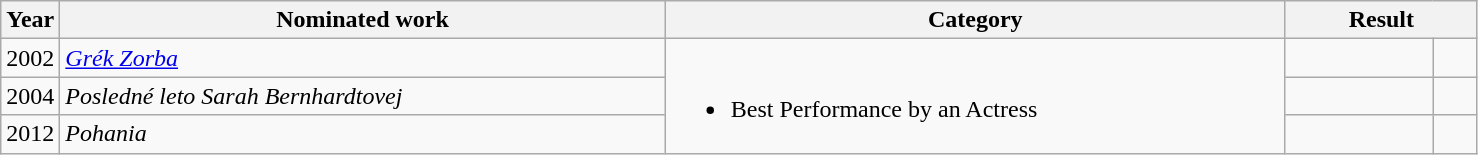<table class=wikitable>
<tr>
<th width=4%>Year</th>
<th width=41%>Nominated work</th>
<th width=42%>Category</th>
<th width=13% colspan=2>Result</th>
</tr>
<tr>
<td>2002</td>
<td><em><a href='#'>Grék Zorba</a></em></td>
<td rowspan=3><br><ul><li>Best Performance by an Actress</li></ul></td>
<td></td>
<td width=3% align=center></td>
</tr>
<tr>
<td>2004</td>
<td><em>Posledné leto Sarah Bernhardtovej</em></td>
<td></td>
<td width=3% align=center></td>
</tr>
<tr>
<td>2012</td>
<td><em>Pohania</em></td>
<td></td>
<td width=3% align=center></td>
</tr>
</table>
